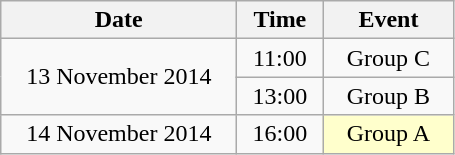<table class = "wikitable" style="text-align:center;">
<tr>
<th width=150>Date</th>
<th width=50>Time</th>
<th width=80>Event</th>
</tr>
<tr>
<td rowspan=2>13 November 2014</td>
<td>11:00</td>
<td>Group C</td>
</tr>
<tr>
<td>13:00</td>
<td>Group B</td>
</tr>
<tr>
<td>14 November 2014</td>
<td>16:00</td>
<td bgcolor=ffffcc>Group A</td>
</tr>
</table>
